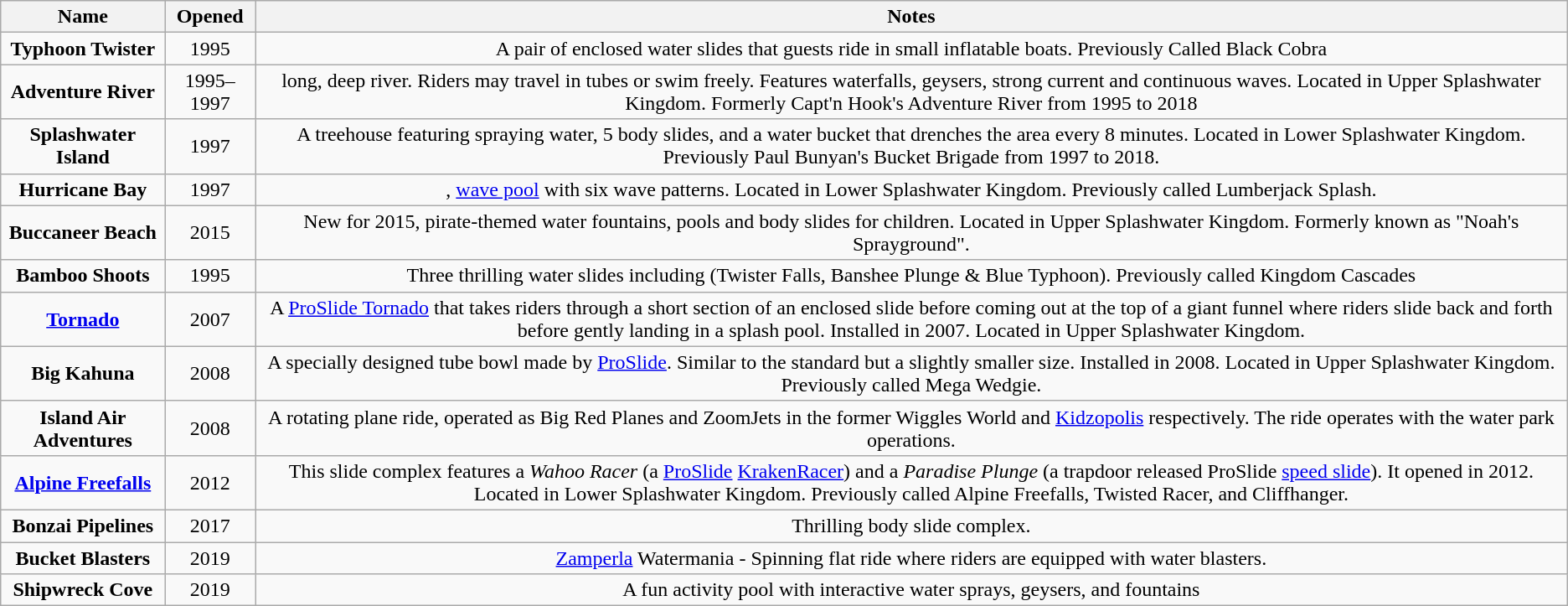<table class="wikitable sortable" style="text-align: center">
<tr>
<th>Name</th>
<th>Opened</th>
<th>Notes</th>
</tr>
<tr>
<td><strong>Typhoon Twister</strong></td>
<td>1995</td>
<td>A pair of enclosed water slides that guests ride in small inflatable boats. Previously Called Black Cobra</td>
</tr>
<tr>
<td><strong>Adventure River</strong></td>
<td>1995–1997</td>
<td> long,  deep river. Riders may travel in tubes or swim freely. Features waterfalls, geysers, strong current and continuous waves. Located in Upper Splashwater Kingdom. Formerly Capt'n Hook's Adventure River from 1995 to 2018</td>
</tr>
<tr>
<td><strong>Splashwater Island</strong></td>
<td>1997</td>
<td>A treehouse featuring spraying water, 5 body slides, and a  water bucket that drenches the area every 8 minutes. Located in Lower Splashwater Kingdom. Previously Paul Bunyan's Bucket Brigade from 1997 to 2018.</td>
</tr>
<tr>
<td><strong>Hurricane Bay</strong></td>
<td>1997</td>
<td>,  <a href='#'>wave pool</a> with six wave patterns. Located in Lower Splashwater Kingdom. Previously called Lumberjack Splash.</td>
</tr>
<tr>
<td><strong>Buccaneer Beach</strong></td>
<td>2015</td>
<td>New for 2015, pirate-themed water fountains, pools and body slides for children. Located in Upper Splashwater Kingdom. Formerly known as "Noah's Sprayground".</td>
</tr>
<tr>
<td><strong>Bamboo Shoots</strong></td>
<td>1995</td>
<td>Three thrilling water slides including (Twister Falls, Banshee Plunge & Blue Typhoon). Previously called Kingdom Cascades</td>
</tr>
<tr>
<td><strong><a href='#'>Tornado</a></strong></td>
<td>2007</td>
<td>A <a href='#'>ProSlide Tornado</a> that takes riders through a short section of an enclosed slide before coming out at the top of a giant funnel where riders slide back and forth before gently landing in a splash pool. Installed in 2007. Located in Upper Splashwater Kingdom.</td>
</tr>
<tr>
<td><strong>Big Kahuna</strong></td>
<td>2008</td>
<td>A specially designed tube bowl made by <a href='#'>ProSlide</a>. Similar to the standard  but a slightly smaller size. Installed in 2008. Located in Upper Splashwater Kingdom. Previously called Mega Wedgie.</td>
</tr>
<tr>
<td><strong>Island Air Adventures</strong></td>
<td>2008</td>
<td>A rotating plane ride, operated as Big Red Planes and ZoomJets in the former Wiggles World and <a href='#'>Kidzopolis</a> respectively. The ride operates with the water park operations.</td>
</tr>
<tr>
<td><strong><a href='#'>Alpine Freefalls</a></strong></td>
<td>2012</td>
<td>This slide complex features a <em>Wahoo Racer</em> (a <a href='#'>ProSlide</a> <a href='#'>KrakenRacer</a>) and a <em>Paradise Plunge</em> (a trapdoor released ProSlide <a href='#'>speed slide</a>). It opened in 2012. Located in Lower Splashwater Kingdom. Previously called Alpine Freefalls, Twisted Racer, and Cliffhanger.</td>
</tr>
<tr>
<td><strong>Bonzai Pipelines</strong></td>
<td>2017</td>
<td>Thrilling body slide complex.</td>
</tr>
<tr>
<td><strong>Bucket Blasters</strong></td>
<td>2019</td>
<td><a href='#'>Zamperla</a> Watermania - Spinning flat ride where riders are equipped with water blasters.</td>
</tr>
<tr>
<td><strong>Shipwreck Cove</strong></td>
<td>2019</td>
<td>A fun activity pool with interactive water sprays, geysers, and fountains</td>
</tr>
</table>
